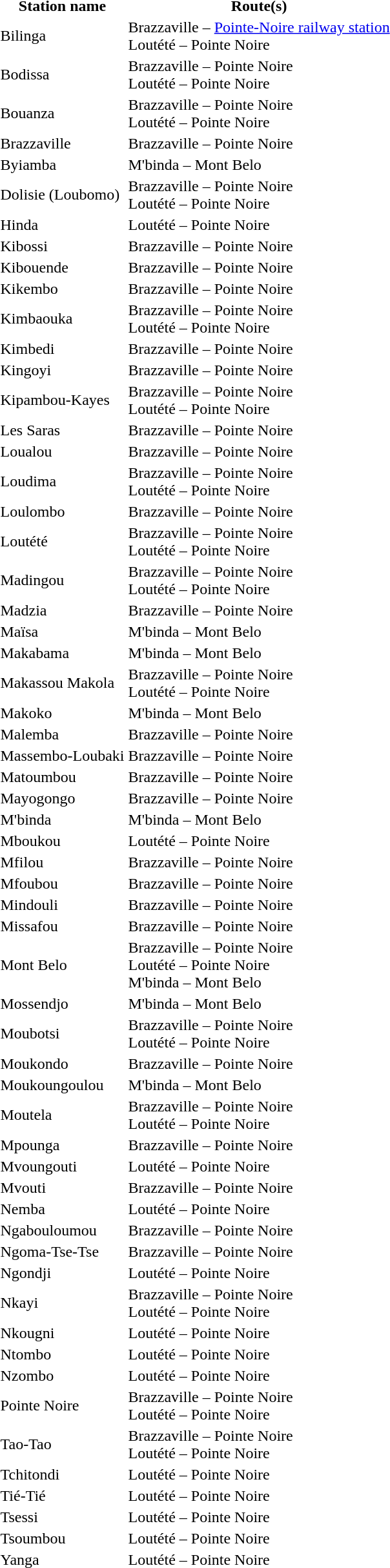<table>
<tr>
<th>Station name</th>
<th>Route(s)</th>
</tr>
<tr>
<td>Bilinga</td>
<td>Brazzaville – <a href='#'>Pointe-Noire railway station</a><br>Loutété – Pointe Noire</td>
</tr>
<tr>
<td>Bodissa</td>
<td>Brazzaville – Pointe Noire<br>Loutété – Pointe Noire</td>
</tr>
<tr>
<td>Bouanza</td>
<td>Brazzaville – Pointe Noire<br>Loutété – Pointe Noire</td>
</tr>
<tr>
<td>Brazzaville</td>
<td>Brazzaville – Pointe Noire</td>
</tr>
<tr>
<td>Byiamba</td>
<td>M'binda – Mont Belo</td>
</tr>
<tr>
<td>Dolisie (Loubomo)</td>
<td>Brazzaville – Pointe Noire<br>Loutété – Pointe Noire</td>
</tr>
<tr>
<td>Hinda</td>
<td>Loutété – Pointe Noire</td>
</tr>
<tr>
<td>Kibossi</td>
<td>Brazzaville – Pointe Noire</td>
</tr>
<tr>
<td>Kibouende</td>
<td>Brazzaville – Pointe Noire</td>
</tr>
<tr>
<td>Kikembo</td>
<td>Brazzaville – Pointe Noire</td>
</tr>
<tr>
<td>Kimbaouka</td>
<td>Brazzaville – Pointe Noire<br>Loutété – Pointe Noire</td>
</tr>
<tr>
<td>Kimbedi</td>
<td>Brazzaville – Pointe Noire</td>
</tr>
<tr>
<td>Kingoyi</td>
<td>Brazzaville – Pointe Noire</td>
</tr>
<tr>
<td>Kipambou-Kayes</td>
<td>Brazzaville – Pointe Noire<br>Loutété – Pointe Noire</td>
</tr>
<tr>
<td>Les Saras</td>
<td>Brazzaville – Pointe Noire</td>
</tr>
<tr>
<td>Loualou</td>
<td>Brazzaville – Pointe Noire</td>
</tr>
<tr>
<td>Loudima</td>
<td>Brazzaville – Pointe Noire<br>Loutété – Pointe Noire</td>
</tr>
<tr>
<td>Loulombo</td>
<td>Brazzaville – Pointe Noire</td>
</tr>
<tr>
<td>Loutété</td>
<td>Brazzaville – Pointe Noire<br>Loutété – Pointe Noire</td>
</tr>
<tr>
<td>Madingou</td>
<td>Brazzaville – Pointe Noire<br>Loutété – Pointe Noire</td>
</tr>
<tr>
<td>Madzia</td>
<td>Brazzaville – Pointe Noire</td>
</tr>
<tr>
<td>Maïsa</td>
<td>M'binda – Mont Belo</td>
</tr>
<tr>
<td>Makabama</td>
<td>M'binda – Mont Belo</td>
</tr>
<tr>
<td>Makassou Makola</td>
<td>Brazzaville – Pointe Noire<br>Loutété – Pointe Noire</td>
</tr>
<tr>
<td>Makoko</td>
<td>M'binda – Mont Belo</td>
</tr>
<tr>
<td>Malemba</td>
<td>Brazzaville – Pointe Noire</td>
</tr>
<tr>
<td>Massembo-Loubaki</td>
<td>Brazzaville – Pointe Noire</td>
</tr>
<tr>
<td>Matoumbou</td>
<td>Brazzaville – Pointe Noire</td>
</tr>
<tr>
<td>Mayogongo</td>
<td>Brazzaville – Pointe Noire</td>
</tr>
<tr>
<td>M'binda</td>
<td>M'binda – Mont Belo</td>
</tr>
<tr>
<td>Mboukou</td>
<td>Loutété – Pointe Noire</td>
</tr>
<tr>
<td>Mfilou</td>
<td>Brazzaville – Pointe Noire</td>
</tr>
<tr>
<td>Mfoubou</td>
<td>Brazzaville – Pointe Noire</td>
</tr>
<tr>
<td>Mindouli</td>
<td>Brazzaville – Pointe Noire</td>
</tr>
<tr>
<td>Missafou</td>
<td>Brazzaville – Pointe Noire</td>
</tr>
<tr>
<td>Mont Belo</td>
<td>Brazzaville – Pointe Noire<br>Loutété – Pointe Noire<br>M'binda – Mont Belo</td>
</tr>
<tr>
<td>Mossendjo</td>
<td>M'binda – Mont Belo</td>
</tr>
<tr>
<td>Moubotsi</td>
<td>Brazzaville – Pointe Noire<br>Loutété – Pointe Noire</td>
</tr>
<tr>
<td>Moukondo</td>
<td>Brazzaville – Pointe Noire</td>
</tr>
<tr>
<td>Moukoungoulou</td>
<td>M'binda – Mont Belo</td>
</tr>
<tr>
<td>Moutela</td>
<td>Brazzaville – Pointe Noire<br>Loutété – Pointe Noire</td>
</tr>
<tr>
<td>Mpounga</td>
<td>Brazzaville – Pointe Noire</td>
</tr>
<tr>
<td>Mvoungouti</td>
<td>Loutété – Pointe Noire</td>
</tr>
<tr>
<td>Mvouti</td>
<td>Brazzaville – Pointe Noire</td>
</tr>
<tr>
<td>Nemba</td>
<td>Loutété – Pointe Noire</td>
</tr>
<tr>
<td>Ngabouloumou</td>
<td>Brazzaville – Pointe Noire</td>
</tr>
<tr>
<td>Ngoma-Tse-Tse</td>
<td>Brazzaville – Pointe Noire</td>
</tr>
<tr>
<td>Ngondji</td>
<td>Loutété – Pointe Noire</td>
</tr>
<tr>
<td>Nkayi</td>
<td>Brazzaville – Pointe Noire<br>Loutété – Pointe Noire</td>
</tr>
<tr>
<td>Nkougni</td>
<td>Loutété – Pointe Noire</td>
</tr>
<tr>
<td>Ntombo</td>
<td>Loutété – Pointe Noire</td>
</tr>
<tr>
<td>Nzombo</td>
<td>Loutété – Pointe Noire</td>
</tr>
<tr>
<td>Pointe Noire</td>
<td>Brazzaville – Pointe Noire<br>Loutété – Pointe Noire</td>
</tr>
<tr>
<td>Tao-Tao</td>
<td>Brazzaville – Pointe Noire<br>Loutété – Pointe Noire</td>
</tr>
<tr>
<td>Tchitondi</td>
<td>Loutété – Pointe Noire</td>
</tr>
<tr>
<td>Tié-Tié</td>
<td>Loutété – Pointe Noire</td>
</tr>
<tr>
<td>Tsessi</td>
<td>Loutété – Pointe Noire</td>
</tr>
<tr>
<td>Tsoumbou</td>
<td>Loutété – Pointe Noire</td>
</tr>
<tr>
<td>Yanga</td>
<td>Loutété – Pointe Noire</td>
</tr>
</table>
